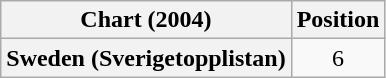<table class="wikitable plainrowheaders">
<tr>
<th scope="col">Chart (2004)</th>
<th scope="col">Position</th>
</tr>
<tr>
<th scope="row">Sweden (Sverigetopplistan)</th>
<td style="text-align:center">6</td>
</tr>
</table>
